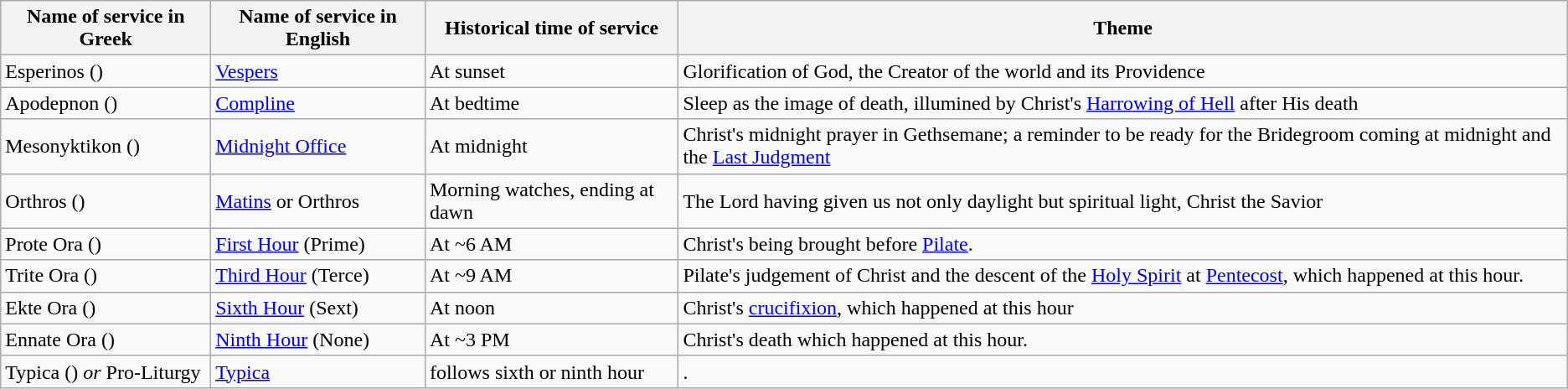<table class="wikitable">
<tr>
<th>Name of service in Greek</th>
<th>Name of service in English</th>
<th>Historical time of service</th>
<th>Theme</th>
</tr>
<tr>
<td>Esperinos ()</td>
<td><a href='#'>Vespers</a></td>
<td>At sunset</td>
<td>Glorification of God, the Creator of the world and its Providence</td>
</tr>
<tr>
<td>Apodepnon ()</td>
<td><a href='#'>Compline</a></td>
<td>At bedtime</td>
<td>Sleep as the image of death, illumined by Christ's <a href='#'>Harrowing of Hell</a> after His death</td>
</tr>
<tr>
<td>Mesonyktikon ()</td>
<td><a href='#'>Midnight Office</a></td>
<td>At midnight</td>
<td>Christ's midnight prayer in Gethsemane; a reminder to be ready for the Bridegroom coming at midnight and the <a href='#'>Last Judgment</a></td>
</tr>
<tr>
<td>Orthros ()</td>
<td><a href='#'>Matins</a> or Orthros</td>
<td>Morning watches, ending at dawn</td>
<td>The Lord having given us not only daylight but spiritual light, Christ the Savior</td>
</tr>
<tr>
<td>Prote Ora ()</td>
<td><a href='#'>First Hour</a> (Prime)</td>
<td>At ~6 AM</td>
<td>Christ's being brought before <a href='#'>Pilate</a>.</td>
</tr>
<tr>
<td>Trite Ora ()</td>
<td><a href='#'>Third Hour</a> (Terce)</td>
<td>At ~9 AM</td>
<td>Pilate's judgement of Christ and the descent of the <a href='#'>Holy Spirit</a> at <a href='#'>Pentecost</a>, which happened at this hour.</td>
</tr>
<tr>
<td>Ekte Ora ()</td>
<td><a href='#'>Sixth Hour</a> (Sext)</td>
<td>At noon</td>
<td>Christ's <a href='#'>crucifixion</a>, which happened at this hour</td>
</tr>
<tr>
<td>Ennate Ora ()</td>
<td><a href='#'>Ninth Hour</a> (None)</td>
<td>At ~3 PM</td>
<td>Christ's death which happened at this hour.</td>
</tr>
<tr>
<td>Typica () <em>or</em> Pro-Liturgy</td>
<td><a href='#'>Typica</a></td>
<td>follows sixth or ninth hour</td>
<td>.</td>
</tr>
</table>
